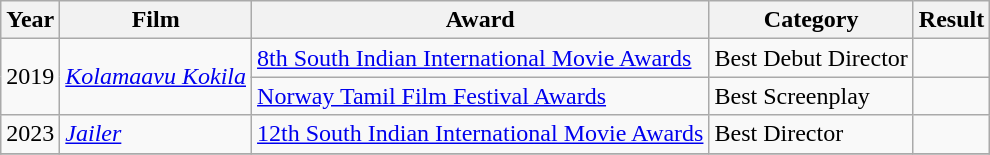<table class="wikitable">
<tr>
<th>Year</th>
<th>Film</th>
<th>Award</th>
<th>Category</th>
<th>Result</th>
</tr>
<tr>
<td rowspan="2">2019</td>
<td rowspan="2"><em><a href='#'>Kolamaavu Kokila</a></em></td>
<td><a href='#'>8th South Indian International Movie Awards</a></td>
<td>Best Debut Director</td>
<td></td>
</tr>
<tr>
<td><a href='#'>Norway Tamil Film Festival Awards</a></td>
<td>Best Screenplay</td>
<td></td>
</tr>
<tr>
<td>2023</td>
<td><em><a href='#'>Jailer</a></em></td>
<td><a href='#'>12th South Indian International Movie Awards</a></td>
<td>Best Director</td>
<td></td>
</tr>
<tr>
</tr>
</table>
